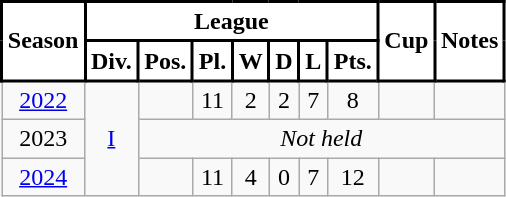<table class="wikitable">
<tr style="background:#d92121;">
<th rowspan="2" ! style="background:#FFFFFF; color:#000000; border:2px solid #000000;" scope="col">Season</th>
<th colspan="7" ! style="background:#FFFFFF; color:#000000; border:2px solid #000000;" scope="col">League</th>
<th rowspan="2" ! style="background:#FFFFFF; color:#000000; border:2px solid #000000;" scope="col">Cup</th>
<th rowspan="2" ! style="background:#FFFFFF; color:#000000; border:2px solid #000000;" scope="col">Notes</th>
</tr>
<tr>
<th style="background:#FFFFFF; color:#000000;border:2px solid #000000;" scope="col">Div.</th>
<th style="background:#FFFFFF; color:#000000;border:2px solid #000000;" scope="col">Pos.</th>
<th style="background:#FFFFFF; color:#000000;border:2px solid #000000;" scope="col">Pl.</th>
<th style="background:#FFFFFF; color:#000000;border:2px solid #000000;" scope="col">W</th>
<th style="background:#FFFFFF; color:#000000;border:2px solid #000000;" scope="col">D</th>
<th style="background:#FFFFFF; color:#000000;border:2px solid #000000;" scope="col">L</th>
<th style="background:#FFFFFF; color:#000000;border:2px solid #000000;" scope="col">Pts.</th>
</tr>
<tr>
<td align=center><a href='#'>2022</a></td>
<td align=center rowspan=3><a href='#'>I</a></td>
<td></td>
<td align=center>11</td>
<td align=center>2</td>
<td align=center>2</td>
<td align=center>7</td>
<td align=center>8</td>
<td align=center></td>
<td></td>
</tr>
<tr>
<td align=center>2023</td>
<td align=center colspan="8"><em>Not held</em></td>
</tr>
<tr>
<td align=center><a href='#'>2024</a></td>
<td></td>
<td align=center>11</td>
<td align=center>4</td>
<td align=center>0</td>
<td align=center>7</td>
<td align=center>12</td>
<td align=center></td>
<td></td>
</tr>
</table>
